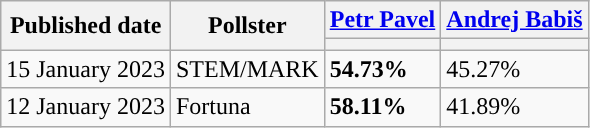<table class="wikitable" style=text-align:center">
<tr>
<th rowspan="2">Published date</th>
<th rowspan="2">Pollster</th>
<th><a href='#'>Petr Pavel</a></th>
<th><a href='#'>Andrej Babiš</a></th>
</tr>
<tr>
<th style="background:"></th>
<th style="background:"></th>
</tr>
<tr>
<td>15 January 2023</td>
<td>STEM/MARK</td>
<td><strong>54.73%</strong></td>
<td>45.27%</td>
</tr>
<tr>
<td>12 January 2023</td>
<td>Fortuna</td>
<td><strong>58.11%</strong></td>
<td>41.89%</td>
</tr>
</table>
